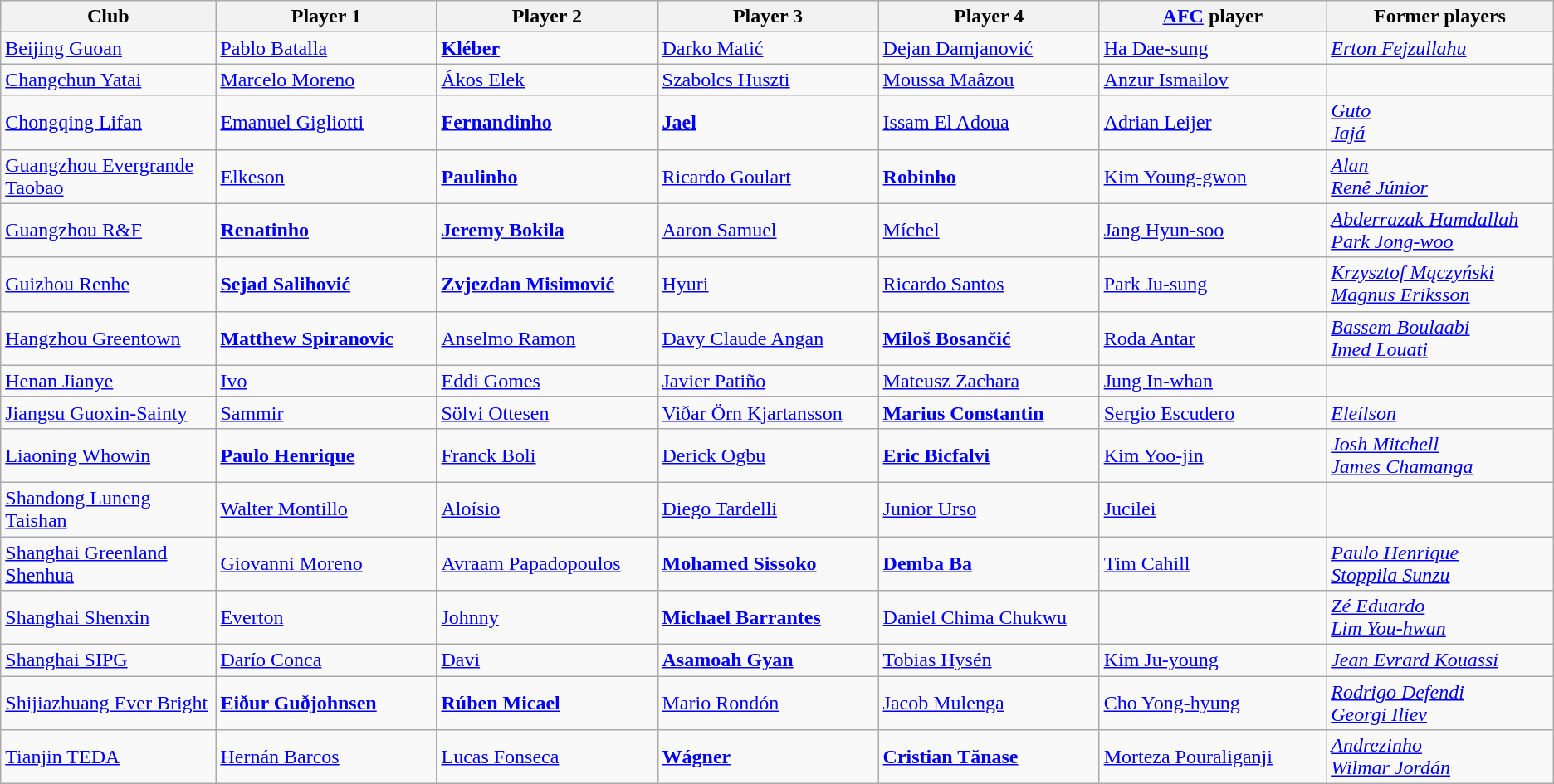<table class="wikitable" border="1">
<tr>
<th>Club</th>
<th width="170">Player 1</th>
<th width="170">Player 2</th>
<th width="170">Player 3</th>
<th width="170">Player 4</th>
<th width="175"><a href='#'>AFC</a> player</th>
<th width="175">Former players</th>
</tr>
<tr>
<td><a href='#'>Beijing Guoan</a></td>
<td> <a href='#'>Pablo Batalla</a></td>
<td> <strong><a href='#'>Kléber</a></strong></td>
<td> <a href='#'>Darko Matić</a></td>
<td> <a href='#'>Dejan Damjanović</a></td>
<td> <a href='#'>Ha Dae-sung</a></td>
<td> <em><a href='#'>Erton Fejzullahu</a></em></td>
</tr>
<tr>
<td><a href='#'>Changchun Yatai</a></td>
<td> <a href='#'>Marcelo Moreno</a></td>
<td> <a href='#'>Ákos Elek</a></td>
<td> <a href='#'>Szabolcs Huszti</a></td>
<td> <a href='#'>Moussa Maâzou</a></td>
<td> <a href='#'>Anzur Ismailov</a></td>
<td></td>
</tr>
<tr>
<td><a href='#'>Chongqing Lifan</a></td>
<td> <a href='#'>Emanuel Gigliotti</a></td>
<td> <strong><a href='#'>Fernandinho</a></strong></td>
<td> <strong><a href='#'>Jael</a></strong></td>
<td> <a href='#'>Issam El Adoua</a></td>
<td> <a href='#'>Adrian Leijer</a></td>
<td> <em><a href='#'>Guto</a></em> <br>  <em><a href='#'>Jajá</a></em></td>
</tr>
<tr>
<td><a href='#'>Guangzhou Evergrande Taobao</a></td>
<td> <a href='#'>Elkeson</a></td>
<td> <strong><a href='#'>Paulinho</a></strong></td>
<td> <a href='#'>Ricardo Goulart</a></td>
<td> <strong><a href='#'>Robinho</a></strong></td>
<td> <a href='#'>Kim Young-gwon</a></td>
<td> <em><a href='#'>Alan</a></em> <br>  <em><a href='#'>Renê Júnior</a></em></td>
</tr>
<tr>
<td><a href='#'>Guangzhou R&F</a></td>
<td> <strong><a href='#'>Renatinho</a></strong></td>
<td> <strong><a href='#'>Jeremy Bokila</a></strong></td>
<td> <a href='#'>Aaron Samuel</a></td>
<td> <a href='#'>Míchel</a></td>
<td> <a href='#'>Jang Hyun-soo</a></td>
<td> <em><a href='#'>Abderrazak Hamdallah</a></em> <br>  <em><a href='#'>Park Jong-woo</a></em></td>
</tr>
<tr>
<td><a href='#'>Guizhou Renhe</a></td>
<td> <strong><a href='#'>Sejad Salihović</a></strong></td>
<td> <strong><a href='#'>Zvjezdan Misimović</a></strong></td>
<td> <a href='#'>Hyuri</a></td>
<td> <a href='#'>Ricardo Santos</a></td>
<td> <a href='#'>Park Ju-sung</a></td>
<td> <em><a href='#'>Krzysztof Mączyński</a></em> <br>  <em><a href='#'>Magnus Eriksson</a></em></td>
</tr>
<tr>
<td><a href='#'>Hangzhou Greentown</a></td>
<td> <strong><a href='#'>Matthew Spiranovic</a></strong></td>
<td> <a href='#'>Anselmo Ramon</a></td>
<td> <a href='#'>Davy Claude Angan</a></td>
<td> <strong><a href='#'>Miloš Bosančić</a></strong></td>
<td> <a href='#'>Roda Antar</a></td>
<td> <em><a href='#'>Bassem Boulaabi</a></em> <br>  <em><a href='#'>Imed Louati</a></em></td>
</tr>
<tr>
<td><a href='#'>Henan Jianye</a></td>
<td> <a href='#'>Ivo</a></td>
<td> <a href='#'>Eddi Gomes</a></td>
<td> <a href='#'>Javier Patiño</a></td>
<td> <a href='#'>Mateusz Zachara</a></td>
<td> <a href='#'>Jung In-whan</a></td>
<td></td>
</tr>
<tr>
<td><a href='#'>Jiangsu Guoxin-Sainty</a></td>
<td> <a href='#'>Sammir</a></td>
<td> <a href='#'>Sölvi Ottesen</a></td>
<td> <a href='#'>Viðar Örn Kjartansson</a></td>
<td> <strong><a href='#'>Marius Constantin</a></strong></td>
<td> <a href='#'>Sergio Escudero</a></td>
<td> <em><a href='#'>Eleílson</a></em></td>
</tr>
<tr>
<td><a href='#'>Liaoning Whowin</a></td>
<td> <strong><a href='#'>Paulo Henrique</a></strong></td>
<td> <a href='#'>Franck Boli</a></td>
<td> <a href='#'>Derick Ogbu</a></td>
<td> <strong><a href='#'>Eric Bicfalvi</a></strong></td>
<td> <a href='#'>Kim Yoo-jin</a></td>
<td> <em><a href='#'>Josh Mitchell</a></em> <br>  <em><a href='#'>James Chamanga</a></em></td>
</tr>
<tr>
<td><a href='#'>Shandong Luneng Taishan</a></td>
<td> <a href='#'>Walter Montillo</a></td>
<td> <a href='#'>Aloísio</a></td>
<td> <a href='#'>Diego Tardelli</a></td>
<td> <a href='#'>Junior Urso</a></td>
<td> <a href='#'>Jucilei</a> </td>
<td></td>
</tr>
<tr>
<td><a href='#'>Shanghai Greenland Shenhua</a></td>
<td> <a href='#'>Giovanni Moreno</a></td>
<td> <a href='#'>Avraam Papadopoulos</a> </td>
<td> <strong><a href='#'>Mohamed Sissoko</a></strong></td>
<td> <strong><a href='#'>Demba Ba</a></strong></td>
<td> <a href='#'>Tim Cahill</a></td>
<td> <em><a href='#'>Paulo Henrique</a></em> <br>  <em><a href='#'>Stoppila Sunzu</a></em></td>
</tr>
<tr>
<td><a href='#'>Shanghai Shenxin</a></td>
<td> <a href='#'>Everton</a></td>
<td> <a href='#'>Johnny</a></td>
<td> <strong><a href='#'>Michael Barrantes</a></strong></td>
<td> <a href='#'>Daniel Chima Chukwu</a></td>
<td></td>
<td> <em><a href='#'>Zé Eduardo</a></em> <br>  <em><a href='#'>Lim You-hwan</a></em></td>
</tr>
<tr>
<td><a href='#'>Shanghai SIPG</a></td>
<td> <a href='#'>Darío Conca</a></td>
<td> <a href='#'>Davi</a></td>
<td> <strong><a href='#'>Asamoah Gyan</a></strong></td>
<td> <a href='#'>Tobias Hysén</a></td>
<td> <a href='#'>Kim Ju-young</a></td>
<td> <em><a href='#'>Jean Evrard Kouassi</a></em></td>
</tr>
<tr>
<td><a href='#'>Shijiazhuang Ever Bright</a></td>
<td> <strong><a href='#'>Eiður Guðjohnsen</a></strong></td>
<td> <strong><a href='#'>Rúben Micael</a></strong></td>
<td> <a href='#'>Mario Rondón</a></td>
<td> <a href='#'>Jacob Mulenga</a></td>
<td> <a href='#'>Cho Yong-hyung</a></td>
<td> <em><a href='#'>Rodrigo Defendi</a></em> <br>  <em><a href='#'>Georgi Iliev</a></em></td>
</tr>
<tr>
<td><a href='#'>Tianjin TEDA</a></td>
<td> <a href='#'>Hernán Barcos</a></td>
<td> <a href='#'>Lucas Fonseca</a></td>
<td> <strong><a href='#'>Wágner</a></strong></td>
<td> <strong><a href='#'>Cristian Tănase</a></strong></td>
<td> <a href='#'>Morteza Pouraliganji</a></td>
<td> <em><a href='#'>Andrezinho</a></em> <br>  <em><a href='#'>Wilmar Jordán</a></em></td>
</tr>
</table>
